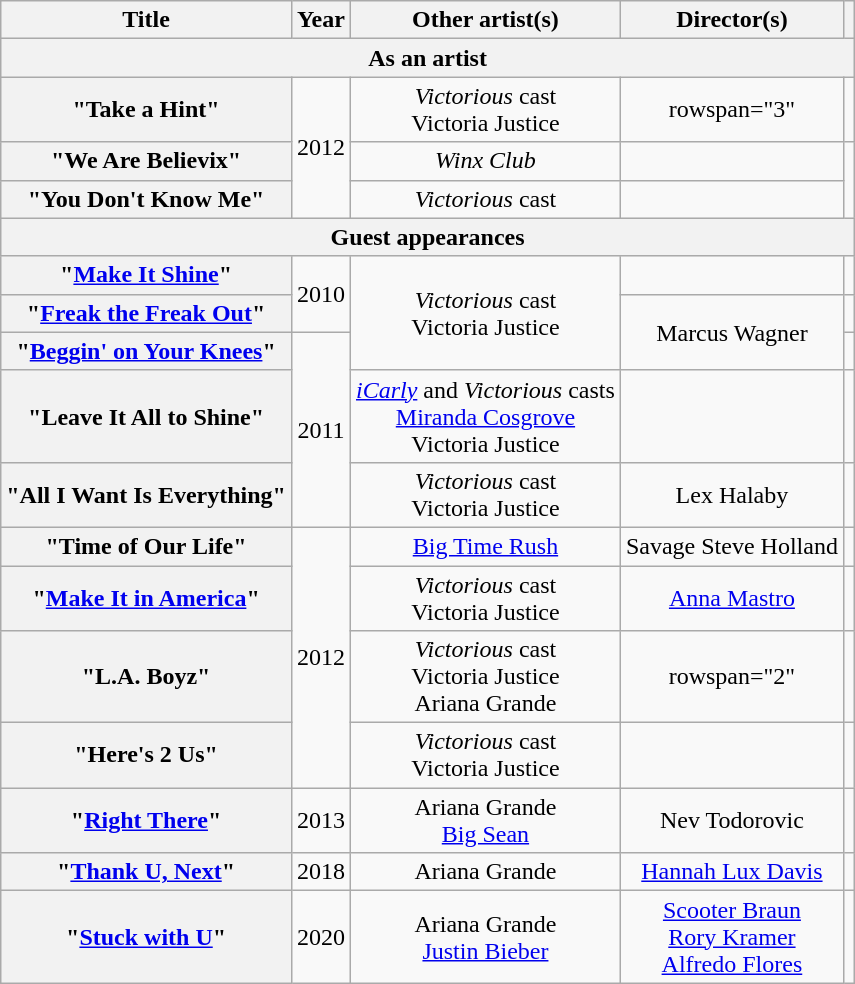<table class="wikitable plainrowheaders" style="text-align:center;">
<tr>
<th scope="col">Title</th>
<th scope="col">Year</th>
<th scope="col">Other artist(s)</th>
<th scope="col">Director(s)</th>
<th scope="col"></th>
</tr>
<tr>
<th scope="col" colspan="5">As an artist</th>
</tr>
<tr>
<th scope="row">"Take a Hint"</th>
<td rowspan="3">2012</td>
<td><em>Victorious</em> cast<br>Victoria Justice</td>
<td>rowspan="3" </td>
<td></td>
</tr>
<tr>
<th scope="row">"We Are Believix"</th>
<td><em>Winx Club</em></td>
<td></td>
</tr>
<tr>
<th scope="row">"You Don't Know Me"</th>
<td><em>Victorious</em> cast</td>
<td></td>
</tr>
<tr>
<th scope="col" colspan="5">Guest appearances</th>
</tr>
<tr>
<th scope="row">"<a href='#'>Make It Shine</a>"</th>
<td rowspan="2">2010</td>
<td rowspan="3"><em>Victorious</em> cast<br>Victoria Justice</td>
<td></td>
<td></td>
</tr>
<tr>
<th scope="row">"<a href='#'>Freak the Freak Out</a>"</th>
<td rowspan="2">Marcus Wagner</td>
<td></td>
</tr>
<tr>
<th scope="row">"<a href='#'>Beggin' on Your Knees</a>"</th>
<td rowspan="3">2011</td>
<td></td>
</tr>
<tr>
<th scope="row">"Leave It All to Shine"</th>
<td><em><a href='#'>iCarly</a></em> and <em>Victorious</em> casts<br><a href='#'>Miranda Cosgrove</a><br>Victoria Justice</td>
<td></td>
<td></td>
</tr>
<tr>
<th scope="row">"All I Want Is Everything"</th>
<td><em>Victorious</em> cast<br>Victoria Justice</td>
<td>Lex Halaby</td>
<td></td>
</tr>
<tr>
<th scope="row">"Time of Our Life"</th>
<td rowspan="4">2012</td>
<td><a href='#'>Big Time Rush</a></td>
<td>Savage Steve Holland</td>
<td></td>
</tr>
<tr>
<th scope="row">"<a href='#'>Make It in America</a>"</th>
<td><em>Victorious</em> cast<br>Victoria Justice</td>
<td><a href='#'>Anna Mastro</a></td>
<td></td>
</tr>
<tr>
<th scope="row">"L.A. Boyz"</th>
<td><em>Victorious</em> cast<br>Victoria Justice<br>Ariana Grande</td>
<td>rowspan="2" </td>
<td></td>
</tr>
<tr>
<th scope="row">"Here's 2 Us"</th>
<td><em>Victorious</em> cast<br>Victoria Justice</td>
<td></td>
</tr>
<tr>
<th scope="row">"<a href='#'>Right There</a>"</th>
<td>2013</td>
<td>Ariana Grande<br><a href='#'>Big Sean</a></td>
<td>Nev Todorovic</td>
<td></td>
</tr>
<tr>
<th scope="row">"<a href='#'>Thank U, Next</a>"</th>
<td>2018</td>
<td>Ariana Grande</td>
<td><a href='#'>Hannah Lux Davis</a></td>
<td></td>
</tr>
<tr>
<th scope="row">"<a href='#'>Stuck with U</a>"</th>
<td>2020</td>
<td>Ariana Grande<br><a href='#'>Justin Bieber</a></td>
<td><a href='#'>Scooter Braun</a><br><a href='#'>Rory Kramer</a><br><a href='#'>Alfredo Flores</a></td>
<td></td>
</tr>
</table>
